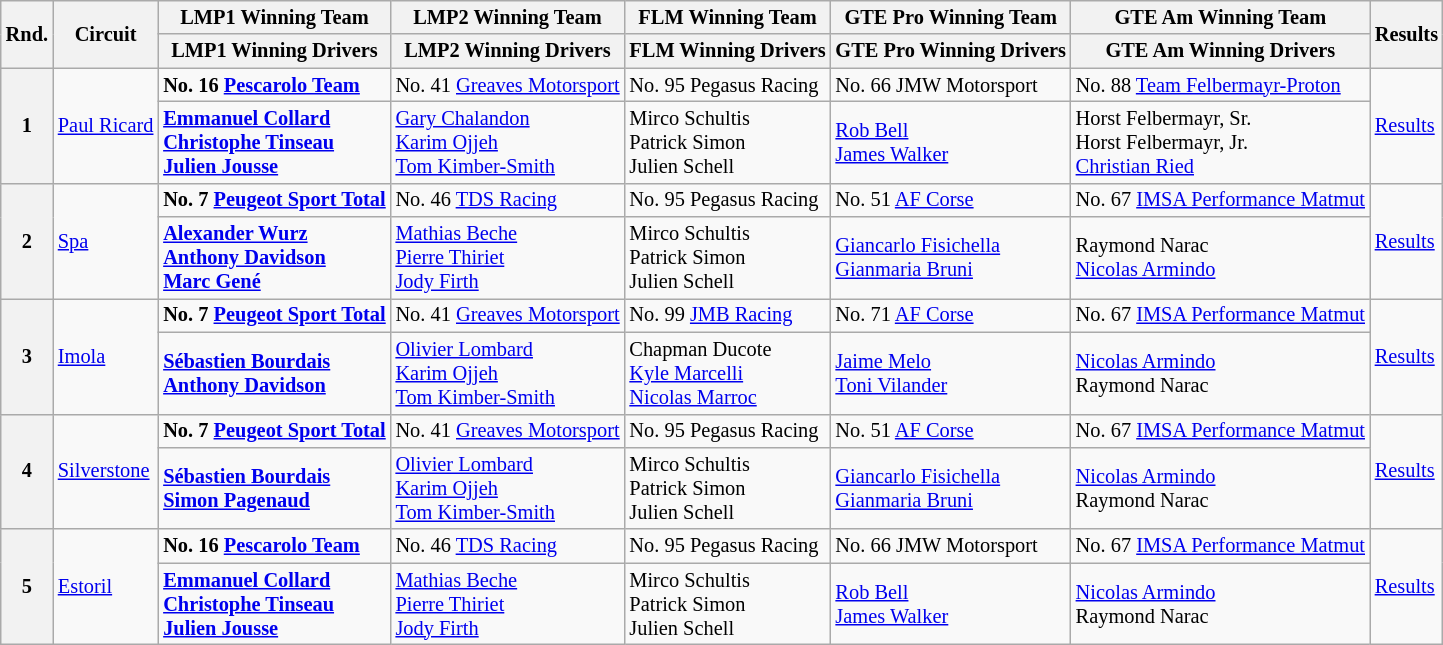<table class="wikitable" style="font-size: 85%;">
<tr>
<th rowspan=2>Rnd.</th>
<th rowspan=2>Circuit</th>
<th>LMP1 Winning Team</th>
<th>LMP2 Winning Team</th>
<th>FLM Winning Team</th>
<th>GTE Pro Winning Team</th>
<th>GTE Am Winning Team</th>
<th rowspan=2>Results</th>
</tr>
<tr>
<th>LMP1 Winning Drivers</th>
<th>LMP2 Winning Drivers</th>
<th>FLM Winning Drivers</th>
<th>GTE Pro Winning Drivers</th>
<th>GTE Am Winning Drivers</th>
</tr>
<tr>
<th rowspan=2>1</th>
<td rowspan=2><a href='#'>Paul Ricard</a></td>
<td><strong> No. 16 <a href='#'>Pescarolo Team</a></strong></td>
<td> No. 41 <a href='#'>Greaves Motorsport</a></td>
<td> No. 95 Pegasus Racing</td>
<td> No. 66 JMW Motorsport</td>
<td> No. 88 <a href='#'>Team Felbermayr-Proton</a></td>
<td rowspan=2><a href='#'>Results</a></td>
</tr>
<tr>
<td> <strong><a href='#'>Emmanuel Collard</a><br> <a href='#'>Christophe Tinseau</a><br> <a href='#'>Julien Jousse</a></strong></td>
<td> <a href='#'>Gary Chalandon</a><br> <a href='#'>Karim Ojjeh</a><br> <a href='#'>Tom Kimber-Smith</a></td>
<td> Mirco Schultis<br> Patrick Simon<br> Julien Schell</td>
<td> <a href='#'>Rob Bell</a><br> <a href='#'>James Walker</a></td>
<td> Horst Felbermayr, Sr.<br> Horst Felbermayr, Jr.<br> <a href='#'>Christian Ried</a></td>
</tr>
<tr>
<th rowspan=2>2</th>
<td rowspan=2><a href='#'>Spa</a></td>
<td><strong> No. 7 <a href='#'>Peugeot Sport Total</a></strong></td>
<td> No. 46 <a href='#'>TDS Racing</a></td>
<td> No. 95 Pegasus Racing</td>
<td> No. 51 <a href='#'>AF Corse</a></td>
<td> No. 67 <a href='#'>IMSA Performance Matmut</a></td>
<td rowspan=2><a href='#'>Results</a></td>
</tr>
<tr>
<td> <strong><a href='#'>Alexander Wurz</a><br> <a href='#'>Anthony Davidson</a><br> <a href='#'>Marc Gené</a></strong></td>
<td> <a href='#'>Mathias Beche</a><br> <a href='#'>Pierre Thiriet</a><br> <a href='#'>Jody Firth</a></td>
<td> Mirco Schultis<br> Patrick Simon<br> Julien Schell</td>
<td> <a href='#'>Giancarlo Fisichella</a><br> <a href='#'>Gianmaria Bruni</a></td>
<td> Raymond Narac<br> <a href='#'>Nicolas Armindo</a></td>
</tr>
<tr>
<th rowspan=2>3</th>
<td rowspan=2><a href='#'>Imola</a></td>
<td><strong> No. 7 <a href='#'>Peugeot Sport Total</a></strong></td>
<td> No. 41 <a href='#'>Greaves Motorsport</a></td>
<td> No. 99 <a href='#'>JMB Racing</a></td>
<td> No. 71 <a href='#'>AF Corse</a></td>
<td> No. 67 <a href='#'>IMSA Performance Matmut</a></td>
<td rowspan=2><a href='#'>Results</a></td>
</tr>
<tr>
<td> <strong><a href='#'>Sébastien Bourdais</a><br> <a href='#'>Anthony Davidson</a></strong></td>
<td> <a href='#'>Olivier Lombard</a><br> <a href='#'>Karim Ojjeh</a><br> <a href='#'>Tom Kimber-Smith</a></td>
<td> Chapman Ducote<br> <a href='#'>Kyle Marcelli</a><br> <a href='#'>Nicolas Marroc</a></td>
<td> <a href='#'>Jaime Melo</a><br> <a href='#'>Toni Vilander</a></td>
<td> <a href='#'>Nicolas Armindo</a><br> Raymond Narac</td>
</tr>
<tr>
<th rowspan=2>4</th>
<td rowspan=2><a href='#'>Silverstone</a></td>
<td><strong> No. 7 <a href='#'>Peugeot Sport Total</a></strong></td>
<td> No. 41 <a href='#'>Greaves Motorsport</a></td>
<td> No. 95 Pegasus Racing</td>
<td> No. 51 <a href='#'>AF Corse</a></td>
<td> No. 67 <a href='#'>IMSA Performance Matmut</a></td>
<td rowspan=2><a href='#'>Results</a></td>
</tr>
<tr>
<td> <strong><a href='#'>Sébastien Bourdais</a><br> <a href='#'>Simon Pagenaud</a></strong></td>
<td> <a href='#'>Olivier Lombard</a><br> <a href='#'>Karim Ojjeh</a><br> <a href='#'>Tom Kimber-Smith</a></td>
<td> Mirco Schultis<br> Patrick Simon<br> Julien Schell</td>
<td> <a href='#'>Giancarlo Fisichella</a><br> <a href='#'>Gianmaria Bruni</a></td>
<td> <a href='#'>Nicolas Armindo</a><br> Raymond Narac</td>
</tr>
<tr>
<th rowspan=2>5</th>
<td rowspan=2><a href='#'>Estoril</a></td>
<td><strong> No. 16 <a href='#'>Pescarolo Team</a></strong></td>
<td> No. 46 <a href='#'>TDS Racing</a></td>
<td> No. 95 Pegasus Racing</td>
<td> No. 66 JMW Motorsport</td>
<td> No. 67 <a href='#'>IMSA Performance Matmut</a></td>
<td rowspan=2><a href='#'>Results</a></td>
</tr>
<tr>
<td> <strong><a href='#'>Emmanuel Collard</a><br> <a href='#'>Christophe Tinseau</a><br> <a href='#'>Julien Jousse</a></strong></td>
<td> <a href='#'>Mathias Beche</a><br> <a href='#'>Pierre Thiriet</a><br> <a href='#'>Jody Firth</a></td>
<td> Mirco Schultis<br> Patrick Simon<br> Julien Schell</td>
<td> <a href='#'>Rob Bell</a><br> <a href='#'>James Walker</a></td>
<td> <a href='#'>Nicolas Armindo</a><br> Raymond Narac</td>
</tr>
</table>
